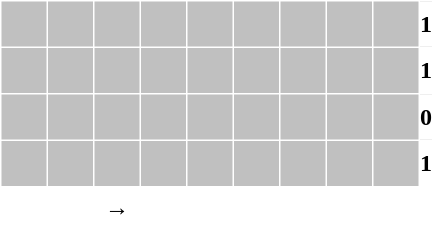<table border="0" cellpadding="0" cellspacing="1" style="text-align:center; background-color: white; color: black;">
<tr style="height:30px; background-color: silver;">
<td style="width:30px;"> </td>
<td style="width:30px;"> </td>
<td style="width:30px;"> </td>
<td style="width:30px;"></td>
<td style="width:30px;"> </td>
<td style="width:30px;"> </td>
<td style="width:30px;"> </td>
<td style="width:30px;"> </td>
<td style="width:30px;"> </td>
<td style="background-color: white;"><strong>1</strong></td>
</tr>
<tr style="height:30px; background-color: silver;">
<td style="width:30px;"> </td>
<td style="width:30px;"> </td>
<td style="width:30px;"> </td>
<td style="width:30px;"></td>
<td style="width:30px;"> </td>
<td style="width:30px;"> </td>
<td style="width:30px;"> </td>
<td style="width:30px;"> </td>
<td style="width:30px;"> </td>
<td style="background-color: white;"><strong>1</strong></td>
</tr>
<tr style="height:30px; background-color: silver;">
<td style="width:30px;"> </td>
<td style="width:30px;"> </td>
<td style="width:30px;"> </td>
<td style="width:30px;"> </td>
<td style="width:30px;"> </td>
<td style="width:30px;"> </td>
<td style="width:30px;"> </td>
<td style="width:30px;"> </td>
<td style="width:30px;"> </td>
<td style="background-color: white;"><strong>0</strong></td>
</tr>
<tr style="height:30px; background-color: silver;">
<td style="width:30px;"> </td>
<td style="width:30px;"> </td>
<td style="width:30px;"> </td>
<td style="width:30px;"></td>
<td style="width:30px;"> </td>
<td style="width:30px;"> </td>
<td style="width:30px;"> </td>
<td style="width:30px;"> </td>
<td style="width:30px;"> </td>
<td style="background-color: white;"><strong>1</strong></td>
</tr>
<tr style="height:30px; background-color:white; color: black;">
<td style="width:30px;"> </td>
<td style="width:30px;"> </td>
<td style="width:30px;">→</td>
<td style="width:30px;"></td>
<td style="width:30px;"> </td>
<td style="width:30px;"> </td>
<td style="width:30px;"></td>
<td style="width:30px;"> </td>
<td style="width:30px;"></td>
</tr>
</table>
